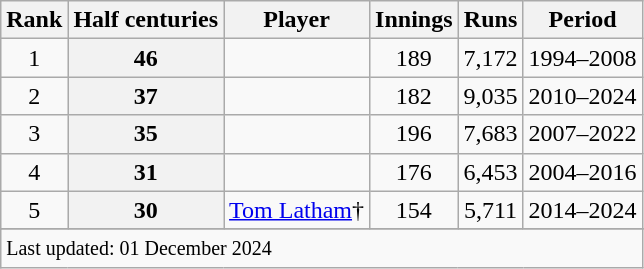<table class="wikitable plainrowheaders sortable">
<tr>
<th scope=col>Rank</th>
<th scope=col>Half centuries</th>
<th scope=col>Player</th>
<th scope=col>Innings</th>
<th scope=col>Runs</th>
<th scope=col>Period</th>
</tr>
<tr>
<td align=center>1</td>
<th scope=row style=! scope=row style=text-align:center;>46</th>
<td></td>
<td align=center>189</td>
<td align=center>7,172</td>
<td>1994–2008</td>
</tr>
<tr>
<td align=center>2</td>
<th scope=row style=text-align:center;>37</th>
<td></td>
<td align=center>182</td>
<td align=center>9,035</td>
<td>2010–2024</td>
</tr>
<tr>
<td align=center>3</td>
<th scope=row style=text-align:center;>35</th>
<td></td>
<td align=center>196</td>
<td align=center>7,683</td>
<td>2007–2022</td>
</tr>
<tr 7>
<td align=center>4</td>
<th scope=row style=text-align:center;>31</th>
<td></td>
<td align=center>176</td>
<td align=center>6,453</td>
<td>2004–2016</td>
</tr>
<tr>
<td align=center>5</td>
<th scope=row style=text-align:center;>30</th>
<td><a href='#'>Tom Latham</a>†</td>
<td align=center>154</td>
<td align=center>5,711</td>
<td>2014–2024</td>
</tr>
<tr>
</tr>
<tr class=sortbottom>
<td colspan=6><small>Last updated: 01 December 2024</small></td>
</tr>
</table>
